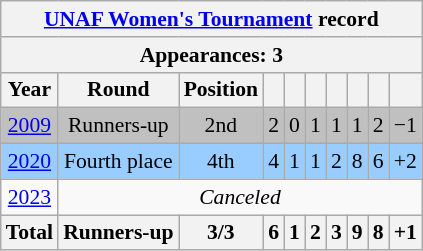<table class="wikitable" style="text-align: center;font-size:90%;">
<tr>
<th colspan=10><a href='#'>UNAF Women's Tournament</a> record</th>
</tr>
<tr>
<th colspan=10>Appearances: 3</th>
</tr>
<tr>
<th>Year</th>
<th>Round</th>
<th>Position</th>
<th></th>
<th></th>
<th></th>
<th></th>
<th></th>
<th></th>
<th></th>
</tr>
<tr bgcolor=silver>
<td> <a href='#'>2009</a></td>
<td>Runners-up</td>
<td>2nd</td>
<td>2</td>
<td>0</td>
<td>1</td>
<td>1</td>
<td>1</td>
<td>2</td>
<td>−1</td>
</tr>
<tr bgcolor=#9acdff>
<td> <a href='#'>2020</a></td>
<td>Fourth place</td>
<td>4th</td>
<td>4</td>
<td>1</td>
<td>1</td>
<td>2</td>
<td>8</td>
<td>6</td>
<td>+2</td>
</tr>
<tr>
<td> <a href='#'>2023</a></td>
<td colspan=9><em>Canceled</em></td>
</tr>
<tr>
<th>Total</th>
<th>Runners-up</th>
<th>3/3</th>
<th>6</th>
<th>1</th>
<th>2</th>
<th>3</th>
<th>9</th>
<th>8</th>
<th>+1</th>
</tr>
</table>
